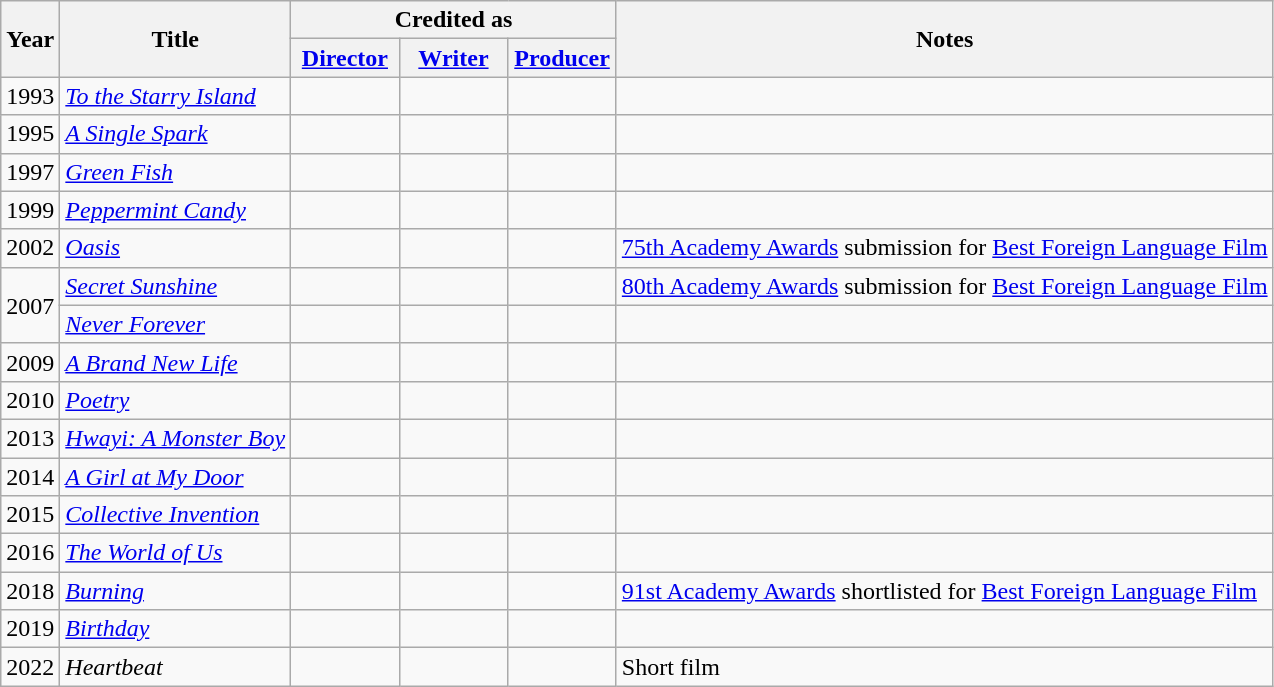<table class="wikitable plainrowheaders">
<tr>
<th scope="col" rowspan=2>Year</th>
<th scope="col" rowspan=2>Title</th>
<th scope="col" colspan=3>Credited as</th>
<th scope="col" rowspan=2>Notes</th>
</tr>
<tr>
<th width=65><a href='#'>Director</a></th>
<th width=65><a href='#'>Writer</a></th>
<th width=65><a href='#'>Producer</a></th>
</tr>
<tr>
<td>1993</td>
<td><em><a href='#'>To the Starry Island</a></em></td>
<td></td>
<td></td>
<td></td>
<td></td>
</tr>
<tr>
<td>1995</td>
<td><em><a href='#'>A Single Spark</a></em></td>
<td></td>
<td></td>
<td></td>
<td></td>
</tr>
<tr>
<td>1997</td>
<td><em><a href='#'>Green Fish</a></em></td>
<td></td>
<td></td>
<td></td>
<td></td>
</tr>
<tr>
<td>1999</td>
<td><em><a href='#'>Peppermint Candy</a></em></td>
<td></td>
<td></td>
<td></td>
<td></td>
</tr>
<tr>
<td>2002</td>
<td><em><a href='#'>Oasis</a></em></td>
<td></td>
<td></td>
<td></td>
<td><a href='#'>75th Academy Awards</a> submission for <a href='#'>Best Foreign Language Film</a></td>
</tr>
<tr>
<td rowspan="2">2007</td>
<td><em><a href='#'>Secret Sunshine</a></em></td>
<td></td>
<td></td>
<td></td>
<td><a href='#'>80th Academy Awards</a> submission for <a href='#'>Best Foreign Language Film</a></td>
</tr>
<tr>
<td><em><a href='#'>Never Forever</a></em></td>
<td></td>
<td></td>
<td></td>
<td></td>
</tr>
<tr>
<td>2009</td>
<td><em><a href='#'>A Brand New Life</a></em></td>
<td></td>
<td></td>
<td></td>
<td></td>
</tr>
<tr>
<td>2010</td>
<td><em><a href='#'>Poetry</a></em></td>
<td></td>
<td></td>
<td></td>
<td></td>
</tr>
<tr>
<td>2013</td>
<td><em><a href='#'>Hwayi: A Monster Boy</a></em></td>
<td></td>
<td></td>
<td></td>
<td></td>
</tr>
<tr>
<td>2014</td>
<td><em><a href='#'>A Girl at My Door</a></em></td>
<td></td>
<td></td>
<td></td>
<td></td>
</tr>
<tr>
<td>2015</td>
<td><em><a href='#'>Collective Invention</a></em></td>
<td></td>
<td></td>
<td></td>
<td></td>
</tr>
<tr>
<td>2016</td>
<td><em><a href='#'>The World of Us</a></em></td>
<td></td>
<td></td>
<td></td>
<td></td>
</tr>
<tr>
<td>2018</td>
<td><em><a href='#'>Burning</a></em></td>
<td></td>
<td></td>
<td></td>
<td><a href='#'>91st Academy Awards</a> shortlisted for <a href='#'>Best Foreign Language Film</a></td>
</tr>
<tr>
<td>2019</td>
<td><em><a href='#'>Birthday</a></em></td>
<td></td>
<td></td>
<td></td>
<td></td>
</tr>
<tr>
<td>2022</td>
<td><em>Heartbeat</em></td>
<td></td>
<td></td>
<td></td>
<td>Short film</td>
</tr>
</table>
